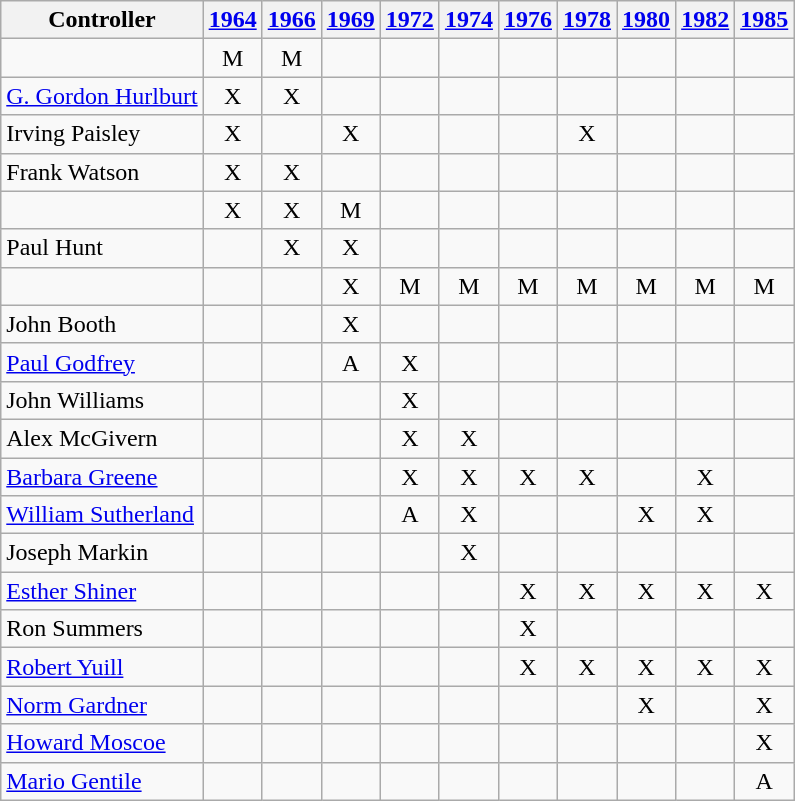<table class="wikitable">
<tr>
<th>Controller</th>
<th><a href='#'>1964</a></th>
<th><a href='#'>1966</a></th>
<th><a href='#'>1969</a></th>
<th><a href='#'>1972</a></th>
<th><a href='#'>1974</a></th>
<th><a href='#'>1976</a></th>
<th><a href='#'>1978</a></th>
<th><a href='#'>1980</a></th>
<th><a href='#'>1982</a></th>
<th><a href='#'>1985</a></th>
</tr>
<tr style="text-align:center;">
<td style="text-align:left;"></td>
<td>M</td>
<td>M</td>
<td></td>
<td></td>
<td></td>
<td></td>
<td></td>
<td></td>
<td></td>
<td></td>
</tr>
<tr style="text-align:center;">
<td style="text-align:left;"><a href='#'>G. Gordon Hurlburt</a></td>
<td>X</td>
<td>X</td>
<td></td>
<td></td>
<td></td>
<td></td>
<td></td>
<td></td>
<td></td>
<td></td>
</tr>
<tr style="text-align:center;">
<td style="text-align:left;">Irving Paisley</td>
<td>X</td>
<td></td>
<td>X</td>
<td></td>
<td></td>
<td></td>
<td>X</td>
<td></td>
<td></td>
<td></td>
</tr>
<tr style="text-align:center;">
<td style="text-align:left;">Frank Watson</td>
<td>X</td>
<td>X</td>
<td></td>
<td></td>
<td></td>
<td></td>
<td></td>
<td></td>
<td></td>
<td></td>
</tr>
<tr style="text-align:center;">
<td style="text-align:left;"></td>
<td>X</td>
<td>X</td>
<td>M</td>
<td></td>
<td></td>
<td></td>
<td></td>
<td></td>
<td></td>
<td></td>
</tr>
<tr style="text-align:center;">
<td style="text-align:left;">Paul Hunt</td>
<td></td>
<td>X</td>
<td>X</td>
<td></td>
<td></td>
<td></td>
<td></td>
<td></td>
<td></td>
<td></td>
</tr>
<tr style="text-align:center;">
<td style="text-align:left;"></td>
<td></td>
<td></td>
<td>X</td>
<td>M</td>
<td>M</td>
<td>M</td>
<td>M</td>
<td>M</td>
<td>M</td>
<td>M</td>
</tr>
<tr style="text-align:center;">
<td style="text-align:left;">John Booth</td>
<td></td>
<td></td>
<td>X</td>
<td></td>
<td></td>
<td></td>
<td></td>
<td></td>
<td></td>
<td></td>
</tr>
<tr style="text-align:center;">
<td style="text-align:left;"><a href='#'>Paul Godfrey</a></td>
<td></td>
<td></td>
<td>A</td>
<td>X</td>
<td></td>
<td></td>
<td></td>
<td></td>
<td></td>
<td></td>
</tr>
<tr style="text-align:center;">
<td style="text-align:left;">John Williams</td>
<td></td>
<td></td>
<td></td>
<td>X</td>
<td></td>
<td></td>
<td></td>
<td></td>
<td></td>
<td></td>
</tr>
<tr style="text-align:center;">
<td style="text-align:left;">Alex McGivern</td>
<td></td>
<td></td>
<td></td>
<td>X</td>
<td>X</td>
<td></td>
<td></td>
<td></td>
<td></td>
<td></td>
</tr>
<tr style="text-align:center;">
<td style="text-align:left;"><a href='#'>Barbara Greene</a></td>
<td></td>
<td></td>
<td></td>
<td>X</td>
<td>X</td>
<td>X</td>
<td>X</td>
<td></td>
<td>X</td>
<td></td>
</tr>
<tr style="text-align:center;">
<td style="text-align:left;"><a href='#'>William Sutherland</a></td>
<td></td>
<td></td>
<td></td>
<td>A</td>
<td>X</td>
<td></td>
<td></td>
<td>X</td>
<td>X</td>
<td></td>
</tr>
<tr style="text-align:center;">
<td style="text-align:left;">Joseph Markin</td>
<td></td>
<td></td>
<td></td>
<td></td>
<td>X</td>
<td></td>
<td></td>
<td></td>
<td></td>
<td></td>
</tr>
<tr style="text-align:center;">
<td style="text-align:left;"><a href='#'>Esther Shiner</a></td>
<td></td>
<td></td>
<td></td>
<td></td>
<td></td>
<td>X</td>
<td>X</td>
<td>X</td>
<td>X</td>
<td>X</td>
</tr>
<tr style="text-align:center;">
<td style="text-align:left;">Ron Summers</td>
<td></td>
<td></td>
<td></td>
<td></td>
<td></td>
<td>X</td>
<td></td>
<td></td>
<td></td>
<td></td>
</tr>
<tr style="text-align:center;">
<td style="text-align:left;"><a href='#'>Robert Yuill</a></td>
<td></td>
<td></td>
<td></td>
<td></td>
<td></td>
<td>X</td>
<td>X</td>
<td>X</td>
<td>X</td>
<td>X</td>
</tr>
<tr style="text-align:center;">
<td style="text-align:left;"><a href='#'>Norm Gardner</a></td>
<td></td>
<td></td>
<td></td>
<td></td>
<td></td>
<td></td>
<td></td>
<td>X</td>
<td></td>
<td>X</td>
</tr>
<tr style="text-align:center;">
<td style="text-align:left;"><a href='#'>Howard Moscoe</a></td>
<td></td>
<td></td>
<td></td>
<td></td>
<td></td>
<td></td>
<td></td>
<td></td>
<td></td>
<td>X</td>
</tr>
<tr style="text-align:center;">
<td style="text-align:left;"><a href='#'>Mario Gentile</a></td>
<td></td>
<td></td>
<td></td>
<td></td>
<td></td>
<td></td>
<td></td>
<td></td>
<td></td>
<td>A</td>
</tr>
</table>
